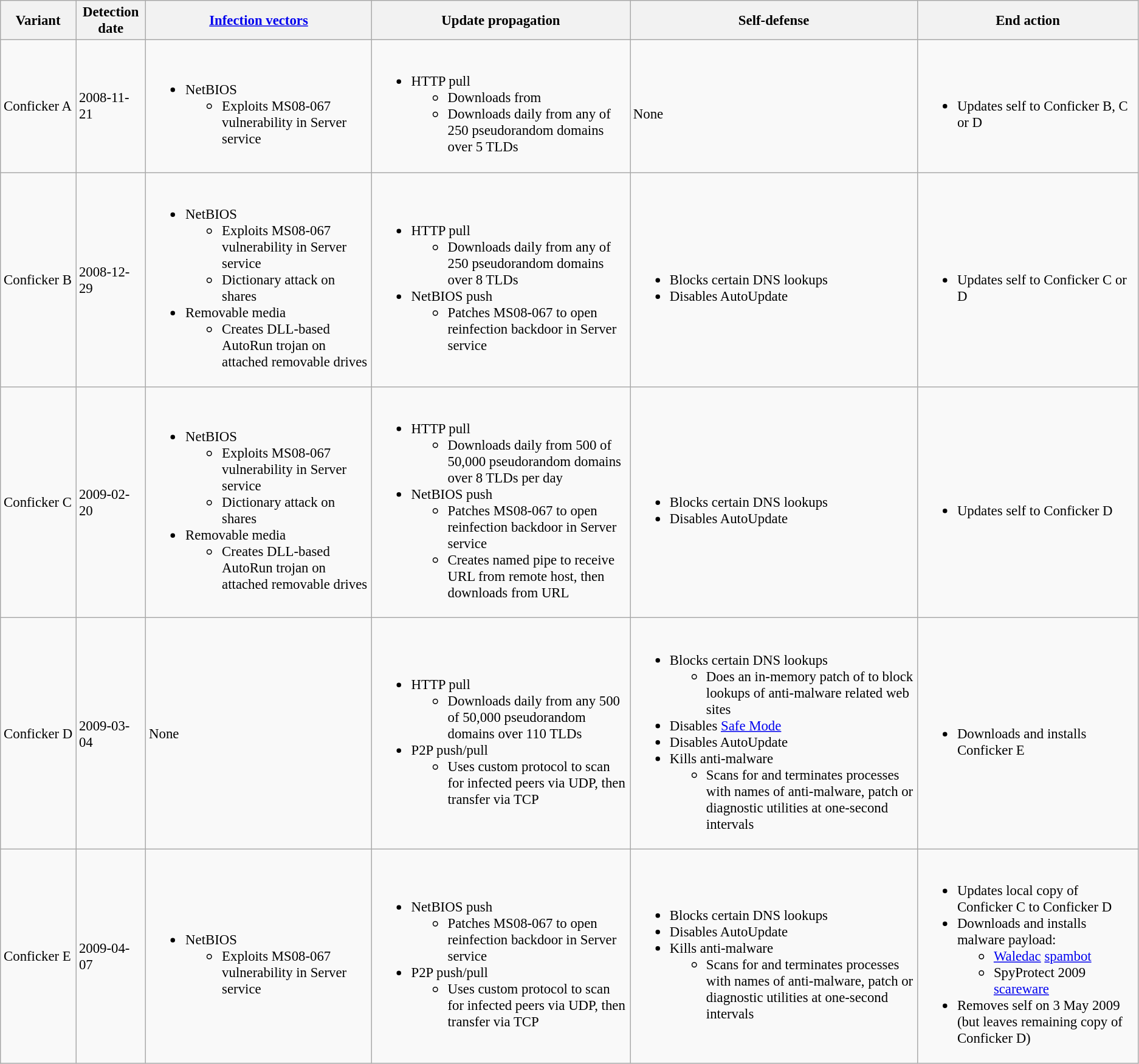<table class="wikitable" style="font-size: 95%">
<tr>
<th>Variant</th>
<th>Detection date</th>
<th><a href='#'>Infection vectors</a></th>
<th>Update propagation</th>
<th>Self-defense</th>
<th>End action</th>
</tr>
<tr>
<td>Conficker A</td>
<td>2008-11-21</td>
<td><br><ul><li>NetBIOS<ul><li>Exploits MS08-067 vulnerability in Server service</li></ul></li></ul></td>
<td><br><ul><li>HTTP pull<ul><li>Downloads from </li><li>Downloads daily from any of 250 pseudorandom domains over 5 TLDs</li></ul></li></ul></td>
<td><br>None</td>
<td><br><ul><li>Updates self to Conficker B, C or D</li></ul></td>
</tr>
<tr>
<td>Conficker B</td>
<td>2008-12-29</td>
<td><br><ul><li>NetBIOS<ul><li>Exploits MS08-067 vulnerability in Server service</li><li>Dictionary attack on  shares</li></ul></li><li>Removable media<ul><li>Creates DLL-based AutoRun trojan on attached removable drives</li></ul></li></ul></td>
<td><br><ul><li>HTTP pull<ul><li>Downloads daily from any of 250 pseudorandom domains over 8 TLDs</li></ul></li><li>NetBIOS push<ul><li>Patches MS08-067 to open reinfection backdoor in Server service</li></ul></li></ul></td>
<td><br><ul><li>Blocks certain DNS lookups</li><li>Disables AutoUpdate</li></ul></td>
<td><br><ul><li>Updates self to Conficker C or D</li></ul></td>
</tr>
<tr>
<td>Conficker C</td>
<td>2009-02-20</td>
<td><br><ul><li>NetBIOS<ul><li>Exploits MS08-067 vulnerability in Server service</li><li>Dictionary attack on  shares</li></ul></li><li>Removable media<ul><li>Creates DLL-based AutoRun trojan on attached removable drives</li></ul></li></ul></td>
<td><br><ul><li>HTTP pull<ul><li>Downloads daily from 500 of 50,000 pseudorandom domains over 8 TLDs per day</li></ul></li><li>NetBIOS push<ul><li>Patches MS08-067 to open reinfection backdoor in Server service</li><li>Creates named pipe to receive URL from remote host, then downloads from URL</li></ul></li></ul></td>
<td><br><ul><li>Blocks certain DNS lookups</li><li>Disables AutoUpdate</li></ul></td>
<td><br><ul><li>Updates self to Conficker D</li></ul></td>
</tr>
<tr>
<td>Conficker D</td>
<td>2009-03-04</td>
<td>None</td>
<td><br><ul><li>HTTP pull<ul><li>Downloads daily from any 500 of 50,000 pseudorandom domains over 110 TLDs</li></ul></li><li>P2P push/pull<ul><li>Uses custom protocol to scan for infected peers via UDP, then transfer via TCP</li></ul></li></ul></td>
<td><br><ul><li>Blocks certain DNS lookups<ul><li>Does an in-memory patch of  to block lookups of anti-malware related web sites</li></ul></li><li>Disables <a href='#'>Safe Mode</a></li><li>Disables AutoUpdate</li><li>Kills anti-malware<ul><li>Scans for and terminates processes with names of anti-malware, patch or diagnostic utilities at one-second intervals</li></ul></li></ul></td>
<td><br><ul><li>Downloads and installs Conficker E</li></ul></td>
</tr>
<tr>
<td>Conficker E</td>
<td>2009-04-07</td>
<td><br><ul><li>NetBIOS<ul><li>Exploits MS08-067 vulnerability in Server service</li></ul></li></ul></td>
<td><br><ul><li>NetBIOS push<ul><li>Patches MS08-067 to open reinfection backdoor in Server service</li></ul></li><li>P2P push/pull<ul><li>Uses custom protocol to scan for infected peers via UDP, then transfer via TCP</li></ul></li></ul></td>
<td><br><ul><li>Blocks certain DNS lookups</li><li>Disables AutoUpdate</li><li>Kills anti-malware<ul><li>Scans for and terminates processes with names of anti-malware, patch or diagnostic utilities at one-second intervals</li></ul></li></ul></td>
<td><br><ul><li>Updates local copy of Conficker C to Conficker D</li><li>Downloads and installs malware payload:<ul><li><a href='#'>Waledac</a> <a href='#'>spambot</a></li><li>SpyProtect 2009 <a href='#'>scareware</a></li></ul></li><li>Removes self on 3 May 2009 (but leaves remaining copy of Conficker D)</li></ul></td>
</tr>
</table>
